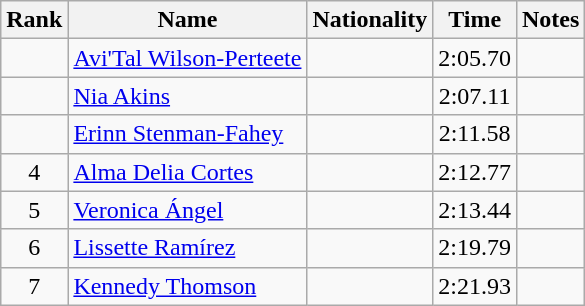<table class="wikitable sortable" style="text-align:center">
<tr>
<th>Rank</th>
<th>Name</th>
<th>Nationality</th>
<th>Time</th>
<th>Notes</th>
</tr>
<tr>
<td></td>
<td align=left><a href='#'>Avi'Tal Wilson-Perteete</a></td>
<td align=left></td>
<td>2:05.70</td>
<td></td>
</tr>
<tr>
<td></td>
<td align=left><a href='#'>Nia Akins</a></td>
<td align=left></td>
<td>2:07.11</td>
<td></td>
</tr>
<tr>
<td></td>
<td align=left><a href='#'>Erinn Stenman-Fahey</a></td>
<td align=left></td>
<td>2:11.58</td>
<td></td>
</tr>
<tr>
<td>4</td>
<td align=left><a href='#'>Alma Delia Cortes</a></td>
<td align=left></td>
<td>2:12.77</td>
<td></td>
</tr>
<tr>
<td>5</td>
<td align=left><a href='#'>Veronica Ángel</a></td>
<td align=left></td>
<td>2:13.44</td>
<td></td>
</tr>
<tr>
<td>6</td>
<td align=left><a href='#'>Lissette Ramírez</a></td>
<td align=left></td>
<td>2:19.79</td>
<td></td>
</tr>
<tr>
<td>7</td>
<td align=left><a href='#'>Kennedy Thomson</a></td>
<td align=left></td>
<td>2:21.93</td>
<td></td>
</tr>
</table>
